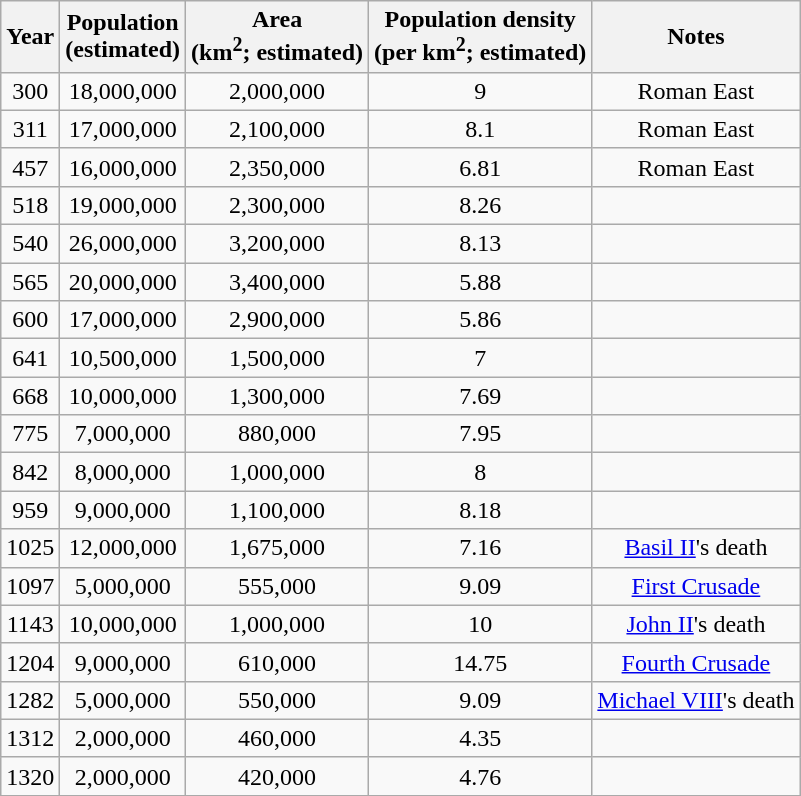<table class="wikitable" style="text-align: center;">
<tr>
<th>Year</th>
<th>Population<br>(estimated)</th>
<th>Area<br>(km<sup>2</sup>; estimated)</th>
<th>Population density<br>(per km<sup>2</sup>; estimated)</th>
<th>Notes</th>
</tr>
<tr>
<td>300</td>
<td>18,000,000</td>
<td>2,000,000</td>
<td>9</td>
<td>Roman East</td>
</tr>
<tr>
<td>311</td>
<td>17,000,000</td>
<td>2,100,000</td>
<td>8.1</td>
<td>Roman East</td>
</tr>
<tr>
<td>457</td>
<td>16,000,000</td>
<td>2,350,000</td>
<td>6.81</td>
<td>Roman East</td>
</tr>
<tr>
<td>518</td>
<td>19,000,000</td>
<td>2,300,000</td>
<td>8.26</td>
<td></td>
</tr>
<tr>
<td>540</td>
<td>26,000,000</td>
<td>3,200,000</td>
<td>8.13</td>
<td></td>
</tr>
<tr>
<td>565</td>
<td>20,000,000</td>
<td>3,400,000</td>
<td>5.88</td>
<td></td>
</tr>
<tr>
<td>600</td>
<td>17,000,000</td>
<td>2,900,000</td>
<td>5.86</td>
<td></td>
</tr>
<tr>
<td>641</td>
<td>10,500,000</td>
<td>1,500,000</td>
<td>7</td>
<td></td>
</tr>
<tr>
<td>668</td>
<td>10,000,000</td>
<td>1,300,000</td>
<td>7.69</td>
<td></td>
</tr>
<tr>
<td>775</td>
<td>7,000,000</td>
<td>880,000</td>
<td>7.95</td>
<td></td>
</tr>
<tr>
<td>842</td>
<td>8,000,000</td>
<td>1,000,000</td>
<td>8</td>
<td></td>
</tr>
<tr>
<td>959</td>
<td>9,000,000</td>
<td>1,100,000</td>
<td>8.18</td>
<td></td>
</tr>
<tr>
<td>1025</td>
<td>12,000,000</td>
<td>1,675,000</td>
<td>7.16</td>
<td><a href='#'>Basil II</a>'s death</td>
</tr>
<tr>
<td>1097</td>
<td>5,000,000</td>
<td>555,000</td>
<td>9.09</td>
<td><a href='#'>First Crusade</a></td>
</tr>
<tr>
<td>1143</td>
<td>10,000,000</td>
<td>1,000,000</td>
<td>10</td>
<td><a href='#'>John II</a>'s death</td>
</tr>
<tr>
<td>1204</td>
<td>9,000,000</td>
<td>610,000</td>
<td>14.75</td>
<td><a href='#'>Fourth Crusade</a></td>
</tr>
<tr>
<td>1282</td>
<td>5,000,000</td>
<td>550,000</td>
<td>9.09</td>
<td><a href='#'>Michael VIII</a>'s death</td>
</tr>
<tr>
<td>1312</td>
<td>2,000,000</td>
<td>460,000</td>
<td>4.35</td>
<td></td>
</tr>
<tr>
<td>1320</td>
<td>2,000,000</td>
<td>420,000</td>
<td>4.76</td>
<td></td>
</tr>
</table>
